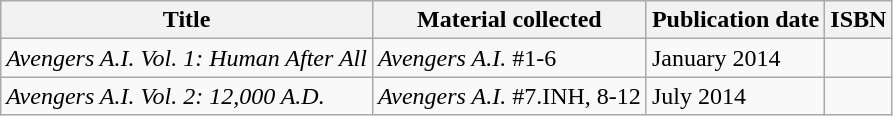<table class="wikitable">
<tr>
<th>Title</th>
<th>Material collected</th>
<th>Publication date</th>
<th>ISBN</th>
</tr>
<tr>
<td><em>Avengers A.I. Vol. 1: Human After All</em></td>
<td><em>Avengers A.I.</em> #1-6</td>
<td>January 2014</td>
<td></td>
</tr>
<tr>
<td><em>Avengers A.I. Vol. 2: 12,000 A.D.</em></td>
<td><em>Avengers A.I.</em> #7.INH, 8-12</td>
<td>July 2014</td>
<td></td>
</tr>
</table>
